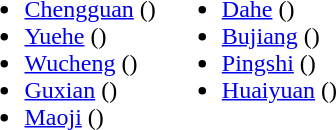<table>
<tr>
<td valign="top"><br><ul><li><a href='#'>Chengguan</a> ()</li><li><a href='#'>Yuehe</a> ()</li><li><a href='#'>Wucheng</a> ()</li><li><a href='#'>Guxian</a> ()</li><li><a href='#'>Maoji</a> ()</li></ul></td>
<td valign="top"><br><ul><li><a href='#'>Dahe</a> ()</li><li><a href='#'>Bujiang</a> ()</li><li><a href='#'>Pingshi</a> ()</li><li><a href='#'>Huaiyuan</a> ()</li></ul></td>
</tr>
</table>
